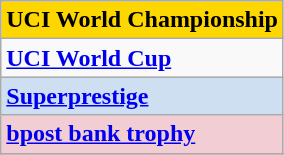<table class= "wikitable" align= "center">
<tr>
<td style="background: #FFD700;"><strong>UCI World Championship</strong></td>
</tr>
<tr>
<td><strong><a href='#'>UCI World Cup</a></strong></td>
</tr>
<tr>
<td style= "background:#CEDFF2;"><strong><a href='#'>Superprestige</a></strong></td>
</tr>
<tr>
<td style= "background:#F2CED4;"><strong><a href='#'>bpost bank trophy</a></strong></td>
</tr>
<tr>
</tr>
</table>
